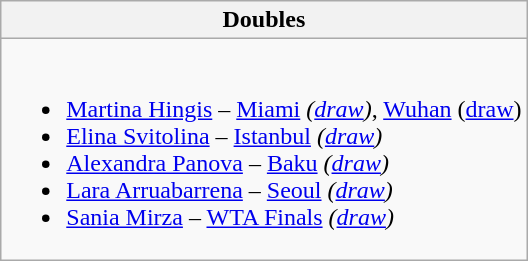<table class="wikitable collapsible collapsed">
<tr>
<th>Doubles</th>
</tr>
<tr>
<td><br><ul><li> <a href='#'>Martina Hingis</a> – <a href='#'>Miami</a> <em>(<a href='#'>draw</a>)</em>, <a href='#'>Wuhan</a> (<a href='#'>draw</a>)</li><li> <a href='#'>Elina Svitolina</a> – <a href='#'>Istanbul</a> <em>(<a href='#'>draw</a>)</em></li><li> <a href='#'>Alexandra Panova</a> – <a href='#'>Baku</a> <em>(<a href='#'>draw</a>)</em></li><li> <a href='#'>Lara Arruabarrena</a> – <a href='#'>Seoul</a> <em>(<a href='#'>draw</a>)</em></li><li> <a href='#'>Sania Mirza</a> – <a href='#'>WTA Finals</a> <em>(<a href='#'>draw</a>)</em></li></ul></td>
</tr>
</table>
